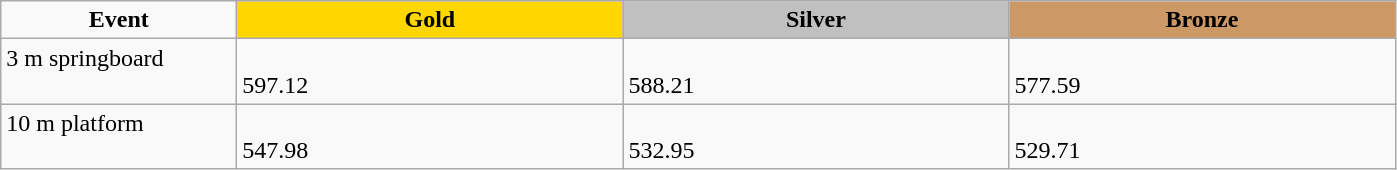<table class="wikitable" style="text-align:left">
<tr align="center">
<td width=150><strong>Event</strong></td>
<td width=250 bgcolor=gold><strong>Gold</strong></td>
<td width=250 bgcolor=silver><strong>Silver</strong></td>
<td width=250 bgcolor=CC9966><strong>Bronze</strong></td>
</tr>
<tr valign="top">
<td>3 m springboard<br><div></div></td>
<td><br> 597.12</td>
<td> <br>588.21</td>
<td><br> 577.59</td>
</tr>
<tr valign="top">
<td>10 m platform<br><div></div></td>
<td><br>547.98</td>
<td> <br> 532.95</td>
<td><br> 529.71</td>
</tr>
</table>
